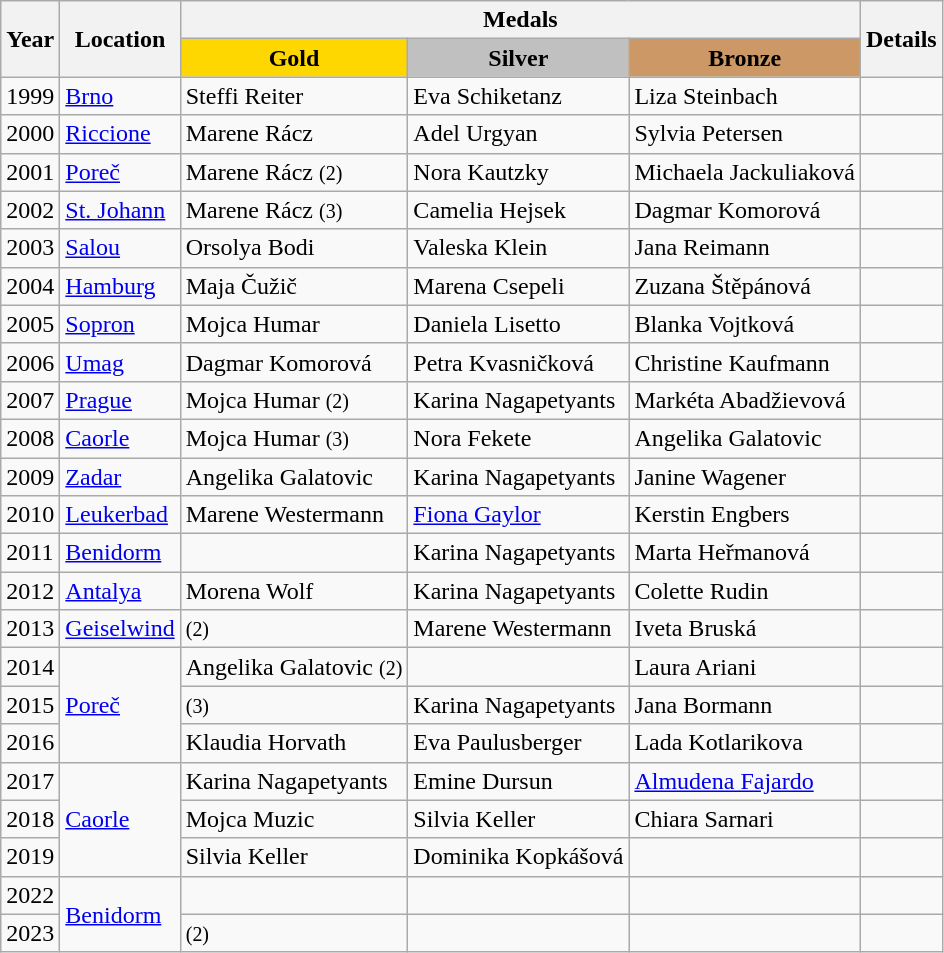<table class="wikitable">
<tr>
<th rowspan="2">Year</th>
<th rowspan="2">Location</th>
<th colspan="3">Medals</th>
<th rowspan="2">Details</th>
</tr>
<tr style="text-align:center;">
<td bgcolor="gold"><strong>Gold</strong></td>
<td bgcolor="silver"><strong>Silver</strong></td>
<td bgcolor="cc9966"><strong>Bronze</strong></td>
</tr>
<tr>
<td>1999</td>
<td> <a href='#'>Brno</a></td>
<td> Steffi Reiter</td>
<td> Eva Schiketanz</td>
<td> Liza Steinbach</td>
<td></td>
</tr>
<tr>
<td>2000</td>
<td> <a href='#'>Riccione</a></td>
<td> Marene Rácz</td>
<td> Adel Urgyan</td>
<td> Sylvia Petersen</td>
<td></td>
</tr>
<tr>
<td>2001</td>
<td> <a href='#'>Poreč</a></td>
<td> Marene Rácz <small>(2)</small></td>
<td> Nora Kautzky</td>
<td> Michaela Jackuliaková</td>
<td></td>
</tr>
<tr>
<td>2002</td>
<td> <a href='#'>St. Johann</a></td>
<td> Marene Rácz <small>(3)</small></td>
<td> Camelia Hejsek</td>
<td> Dagmar Komorová</td>
<td></td>
</tr>
<tr>
<td>2003</td>
<td> <a href='#'>Salou</a></td>
<td> Orsolya Bodi</td>
<td> Valeska Klein</td>
<td> Jana Reimann</td>
<td></td>
</tr>
<tr>
<td>2004</td>
<td> <a href='#'>Hamburg</a></td>
<td> Maja Čužič</td>
<td> Marena Csepeli</td>
<td> Zuzana Štěpánová</td>
<td></td>
</tr>
<tr>
<td>2005</td>
<td> <a href='#'>Sopron</a></td>
<td> Mojca Humar</td>
<td> Daniela Lisetto</td>
<td> Blanka Vojtková</td>
<td></td>
</tr>
<tr>
<td>2006</td>
<td> <a href='#'>Umag</a></td>
<td> Dagmar Komorová</td>
<td> Petra Kvasničková</td>
<td> Christine Kaufmann</td>
<td></td>
</tr>
<tr>
<td>2007</td>
<td> <a href='#'>Prague</a></td>
<td> Mojca Humar <small>(2)</small></td>
<td> Karina Nagapetyants</td>
<td> Markéta Abadžievová</td>
<td></td>
</tr>
<tr>
<td>2008</td>
<td> <a href='#'>Caorle</a></td>
<td> Mojca Humar <small>(3)</small></td>
<td> Nora Fekete</td>
<td> Angelika Galatovic</td>
<td></td>
</tr>
<tr>
<td>2009</td>
<td> <a href='#'>Zadar</a></td>
<td> Angelika Galatovic</td>
<td> Karina Nagapetyants</td>
<td> Janine Wagener</td>
<td></td>
</tr>
<tr>
<td>2010</td>
<td> <a href='#'>Leukerbad</a></td>
<td> Marene Westermann</td>
<td> <a href='#'>Fiona Gaylor</a></td>
<td> Kerstin Engbers</td>
<td></td>
</tr>
<tr>
<td>2011</td>
<td> <a href='#'>Benidorm</a></td>
<td></td>
<td> Karina Nagapetyants</td>
<td> Marta Heřmanová</td>
<td></td>
</tr>
<tr>
<td>2012</td>
<td> <a href='#'>Antalya</a></td>
<td> Morena Wolf</td>
<td> Karina Nagapetyants</td>
<td> Colette Rudin</td>
<td></td>
</tr>
<tr>
<td>2013</td>
<td> <a href='#'>Geiselwind</a></td>
<td> <small>(2)</small></td>
<td> Marene Westermann</td>
<td> Iveta Bruská</td>
<td></td>
</tr>
<tr>
<td>2014</td>
<td rowspan="3"> <a href='#'>Poreč</a></td>
<td> Angelika Galatovic <small>(2)</small></td>
<td></td>
<td> Laura Ariani</td>
<td></td>
</tr>
<tr>
<td>2015</td>
<td> <small>(3)</small></td>
<td> Karina Nagapetyants</td>
<td> Jana Bormann</td>
<td></td>
</tr>
<tr>
<td>2016</td>
<td> Klaudia Horvath</td>
<td> Eva Paulusberger</td>
<td> Lada Kotlarikova</td>
<td></td>
</tr>
<tr>
<td>2017</td>
<td rowspan="3"> <a href='#'>Caorle</a></td>
<td> Karina Nagapetyants</td>
<td> Emine Dursun</td>
<td> <a href='#'>Almudena Fajardo</a></td>
<td></td>
</tr>
<tr>
<td>2018</td>
<td> Mojca Muzic</td>
<td> Silvia Keller</td>
<td> Chiara Sarnari</td>
<td></td>
</tr>
<tr>
<td>2019</td>
<td> Silvia Keller</td>
<td> Dominika Kopkášová</td>
<td></td>
<td></td>
</tr>
<tr>
<td>2022</td>
<td rowspan="3"> <a href='#'>Benidorm</a></td>
<td></td>
<td></td>
<td></td>
<td></td>
</tr>
<tr>
<td>2023</td>
<td> <small>(2)</small></td>
<td></td>
<td></td>
<td></td>
</tr>
</table>
